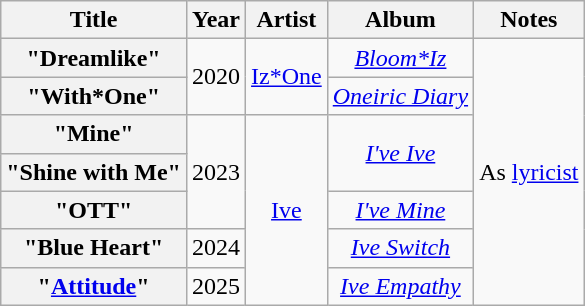<table class="wikitable plainrowheaders" style="text-align:center">
<tr>
<th scope="col">Title</th>
<th scope="col">Year</th>
<th scope="col">Artist</th>
<th scope="col">Album</th>
<th scope="col">Notes</th>
</tr>
<tr>
<th scope="row">"Dreamlike"</th>
<td rowspan="2">2020</td>
<td rowspan="2"><a href='#'>Iz*One</a></td>
<td><em><a href='#'>Bloom*Iz</a></em></td>
<td rowspan="7">As <a href='#'>lyricist</a></td>
</tr>
<tr>
<th scope="row">"With*One"</th>
<td><em><a href='#'>Oneiric Diary</a></em></td>
</tr>
<tr>
<th scope="row">"Mine"</th>
<td rowspan="3">2023</td>
<td rowspan="5"><a href='#'>Ive</a></td>
<td rowspan="2"><em><a href='#'>I've Ive</a></em></td>
</tr>
<tr>
<th scope="row">"Shine with Me"</th>
</tr>
<tr>
<th scope="row">"OTT"</th>
<td><em><a href='#'>I've Mine</a></em></td>
</tr>
<tr>
<th scope="row">"Blue Heart"</th>
<td>2024</td>
<td><em><a href='#'>Ive Switch</a></em></td>
</tr>
<tr>
<th scope="row">"<a href='#'>Attitude</a>"</th>
<td>2025</td>
<td><em><a href='#'>Ive Empathy</a></em></td>
</tr>
</table>
